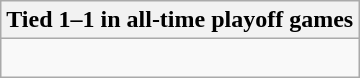<table class="wikitable collapsible collapsed">
<tr>
<th>Tied 1–1 in all-time playoff games</th>
</tr>
<tr>
<td><br>
</td>
</tr>
</table>
